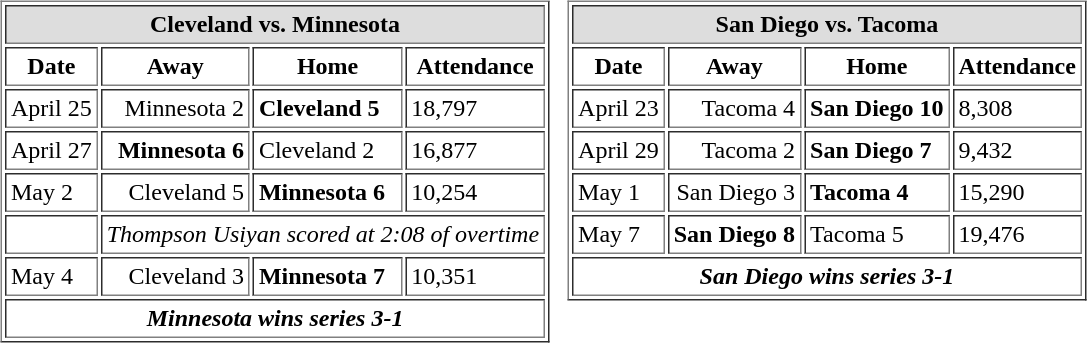<table cellspacing="10">
<tr>
<td valign="top"><br><table cellpadding="3" border="1">
<tr>
<th bgcolor="#DDDDDD" align="center" colspan="4">Cleveland vs. Minnesota</th>
</tr>
<tr>
<th>Date</th>
<th>Away</th>
<th>Home</th>
<th>Attendance</th>
</tr>
<tr>
<td>April 25</td>
<td align="right">Minnesota 2</td>
<td><strong>Cleveland 5</strong></td>
<td>18,797</td>
</tr>
<tr>
<td>April 27</td>
<td align="right"><strong>Minnesota 6</strong></td>
<td>Cleveland 2</td>
<td>16,877</td>
</tr>
<tr>
<td>May 2</td>
<td align="right">Cleveland 5</td>
<td><strong>Minnesota 6</strong></td>
<td>10,254</td>
</tr>
<tr>
<td></td>
<td align="left" colspan="4"><em>Thompson Usiyan scored at 2:08 of overtime</em></td>
</tr>
<tr>
<td>May 4</td>
<td align="right">Cleveland 3</td>
<td><strong>Minnesota 7</strong></td>
<td>10,351</td>
</tr>
<tr>
<td align="center" colspan="4"><strong><em>Minnesota wins series 3-1</em></strong></td>
</tr>
</table>
</td>
<td valign="top"><br><table cellpadding="3" border="1">
<tr>
<th bgcolor="#DDDDDD" align="center" colspan="4">San Diego vs. Tacoma</th>
</tr>
<tr>
<th>Date</th>
<th>Away</th>
<th>Home</th>
<th>Attendance</th>
</tr>
<tr>
<td>April 23</td>
<td align="right">Tacoma 4</td>
<td><strong>San Diego 10</strong></td>
<td>8,308</td>
</tr>
<tr>
<td>April 29</td>
<td align="right">Tacoma 2</td>
<td><strong>San Diego 7</strong></td>
<td>9,432</td>
</tr>
<tr>
<td>May 1</td>
<td align="right">San Diego 3</td>
<td><strong>Tacoma 4</strong></td>
<td>15,290</td>
</tr>
<tr>
<td>May 7</td>
<td align="right"><strong>San Diego 8</strong></td>
<td>Tacoma 5</td>
<td>19,476</td>
</tr>
<tr>
<td align="center" colspan="4"><strong><em>San Diego wins series 3-1</em></strong></td>
</tr>
</table>
</td>
</tr>
</table>
